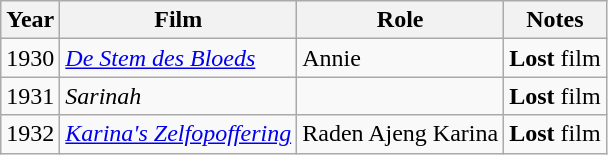<table class="wikitable">
<tr>
<th>Year</th>
<th>Film</th>
<th>Role</th>
<th>Notes</th>
</tr>
<tr>
<td>1930</td>
<td><em><a href='#'>De Stem des Bloeds</a></em></td>
<td>Annie</td>
<td><strong>Lost</strong> film</td>
</tr>
<tr>
<td>1931</td>
<td><em>Sarinah</em></td>
<td></td>
<td><strong>Lost</strong> film</td>
</tr>
<tr>
<td>1932</td>
<td><em><a href='#'>Karina's Zelfopoffering</a></em></td>
<td>Raden Ajeng Karina</td>
<td><strong>Lost</strong> film</td>
</tr>
</table>
